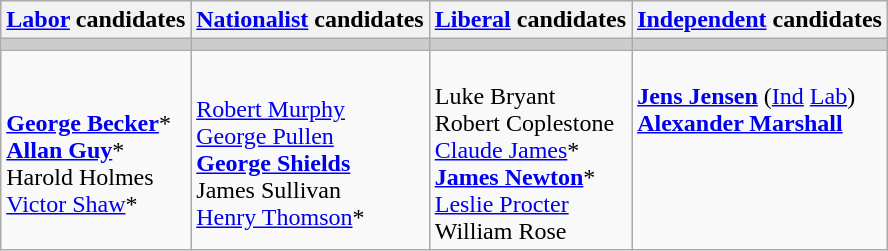<table class="wikitable">
<tr>
<th><a href='#'>Labor</a> candidates</th>
<th><a href='#'>Nationalist</a> candidates</th>
<th><a href='#'>Liberal</a> candidates</th>
<th><a href='#'>Independent</a> candidates</th>
</tr>
<tr bgcolor="#cccccc">
<td></td>
<td></td>
<td></td>
<td></td>
</tr>
<tr>
<td><br><strong><a href='#'>George Becker</a></strong>*<br>
<strong><a href='#'>Allan Guy</a></strong>*<br>
Harold Holmes<br>
<a href='#'>Victor Shaw</a>*</td>
<td><br><a href='#'>Robert Murphy</a><br>
<a href='#'>George Pullen</a><br>
<strong><a href='#'>George Shields</a></strong><br>
James Sullivan<br>
<a href='#'>Henry Thomson</a>*</td>
<td><br>Luke Bryant<br>
Robert Coplestone<br>
<a href='#'>Claude James</a>*<br>
<strong><a href='#'>James Newton</a></strong>*<br>
<a href='#'>Leslie Procter</a><br>
William Rose</td>
<td valign=top><br><strong><a href='#'>Jens Jensen</a></strong> (<a href='#'>Ind</a> <a href='#'>Lab</a>)<br>
<strong><a href='#'>Alexander Marshall</a></strong></td>
</tr>
</table>
